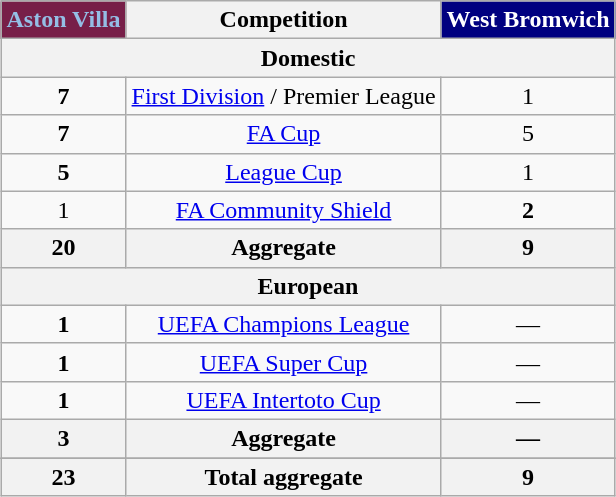<table class="wikitable sortable" style="width:auto; margin:auto;">
<tr>
<th style="color:#94bee5; background-color:#771f48;">Aston Villa</th>
<th>Competition</th>
<th style="color:#fff; background-color:#000080;">West Bromwich</th>
</tr>
<tr style="text-align:center;">
<th colspan="4">Domestic</th>
</tr>
<tr style="text-align:center;">
<td><strong>7</strong></td>
<td><a href='#'>First Division</a> / Premier League</td>
<td>1</td>
</tr>
<tr style="text-align:center;">
<td><strong>7</strong></td>
<td><a href='#'>FA Cup</a></td>
<td>5</td>
</tr>
<tr style="text-align:center;">
<td><strong>5</strong></td>
<td><a href='#'>League Cup</a></td>
<td>1</td>
</tr>
<tr style="text-align:center;">
<td>1</td>
<td><a href='#'>FA Community Shield</a></td>
<td><strong>2</strong></td>
</tr>
<tr align="center">
<th>20</th>
<th>Aggregate</th>
<th>9</th>
</tr>
<tr style="text-align:center;">
<th colspan="4">European</th>
</tr>
<tr style="text-align:center;">
<td><strong>1</strong></td>
<td><a href='#'>UEFA Champions League</a></td>
<td>—</td>
</tr>
<tr style="text-align:center;">
<td><strong>1</strong></td>
<td><a href='#'>UEFA Super Cup</a></td>
<td>—</td>
</tr>
<tr style="text-align:center;">
<td><strong>1</strong></td>
<td><a href='#'>UEFA Intertoto Cup</a></td>
<td>—</td>
</tr>
<tr align="center">
<th>3</th>
<th>Aggregate</th>
<th>—</th>
</tr>
<tr style="text-align:center;">
</tr>
<tr align="center">
<th>23</th>
<th>Total aggregate</th>
<th>9</th>
</tr>
</table>
